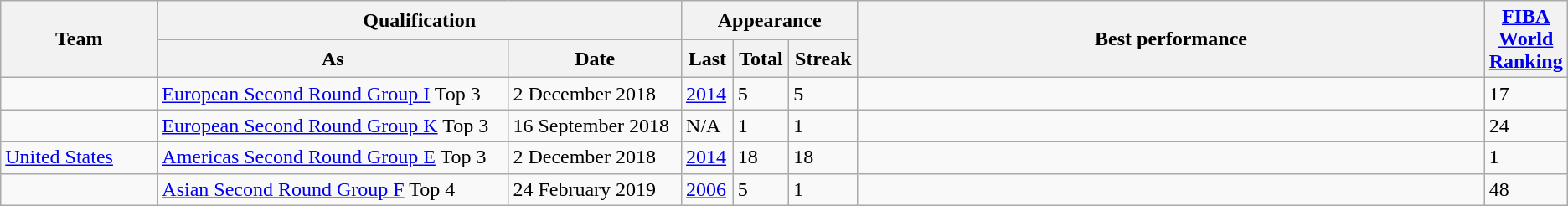<table class="wikitable">
<tr>
<th width=10% rowspan=2>Team</th>
<th colspan=2>Qualification</th>
<th colspan=3>Appearance</th>
<th width=40% rowspan=2>Best performance</th>
<th width=1% rowspan=2><a href='#'>FIBA World Ranking</a></th>
</tr>
<tr>
<th>As</th>
<th>Date</th>
<th>Last</th>
<th>Total</th>
<th>Streak</th>
</tr>
<tr>
<td align=left></td>
<td align=left><a href='#'>European Second Round Group I</a> Top 3</td>
<td>2 December 2018</td>
<td><a href='#'>2014</a></td>
<td>5</td>
<td>5</td>
<td align=left></td>
<td>17</td>
</tr>
<tr>
<td align=left></td>
<td align=left><a href='#'>European Second Round Group K</a> Top 3</td>
<td>16 September 2018</td>
<td>N/A</td>
<td>1</td>
<td>1</td>
<td align=left></td>
<td>24</td>
</tr>
<tr>
<td align=left> <a href='#'>United States</a></td>
<td align=left><a href='#'>Americas Second Round Group E</a> Top 3</td>
<td>2 December 2018</td>
<td><a href='#'>2014</a></td>
<td>18</td>
<td>18</td>
<td align=left></td>
<td>1</td>
</tr>
<tr>
<td align=left></td>
<td align=left><a href='#'>Asian Second Round Group F</a> Top 4</td>
<td>24 February 2019</td>
<td><a href='#'>2006</a></td>
<td>5</td>
<td>1</td>
<td align=left></td>
<td>48</td>
</tr>
</table>
